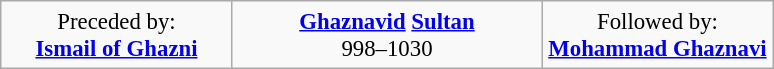<table border="1" cellspacing="0" cellpadding="4" style="margin:auto; background:#f9f9f9; text-align:center; border:1px solid #aaa; border-collapse:collapse; font-size:95%;">
<tr>
<td style="width:30%; text-align:center;">Preceded by:<br><strong><a href='#'>Ismail of Ghazni</a></strong></td>
<td style="width:40%; text-align:center;"><strong><a href='#'>Ghaznavid</a> <a href='#'>Sultan</a></strong><br>998–1030</td>
<td style="width:30%; text-align:center;">Followed by:<br><strong><a href='#'>Mohammad Ghaznavi</a></strong></td>
</tr>
</table>
